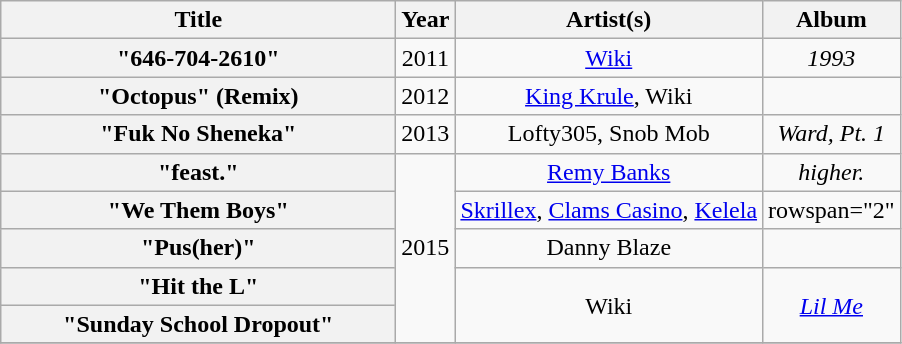<table class="wikitable plainrowheaders" style="text-align:center;">
<tr>
<th scope="col" style="width:16em;">Title</th>
<th scope="col">Year</th>
<th scope="col">Artist(s)</th>
<th scope="col">Album</th>
</tr>
<tr>
<th scope="row">"646-704-2610"</th>
<td>2011</td>
<td><a href='#'>Wiki</a></td>
<td><em>1993</em></td>
</tr>
<tr>
<th scope="row">"Octopus" (Remix)</th>
<td>2012</td>
<td><a href='#'>King Krule</a>, Wiki</td>
<td></td>
</tr>
<tr>
<th scope="row">"Fuk No Sheneka"</th>
<td>2013</td>
<td>Lofty305, Snob Mob</td>
<td><em>Ward, Pt. 1</em></td>
</tr>
<tr>
<th scope="row">"feast."</th>
<td rowspan="5">2015</td>
<td><a href='#'>Remy Banks</a></td>
<td><em>higher.</em></td>
</tr>
<tr>
<th scope="row">"We Them Boys"</th>
<td><a href='#'>Skrillex</a>, <a href='#'>Clams Casino</a>, <a href='#'>Kelela</a></td>
<td>rowspan="2" </td>
</tr>
<tr>
<th scope="row">"Pus(her)"</th>
<td>Danny Blaze</td>
</tr>
<tr>
<th scope="row">"Hit the L"</th>
<td rowspan="2">Wiki</td>
<td rowspan="2"><em><a href='#'>Lil Me</a></em></td>
</tr>
<tr>
<th scope="row">"Sunday School Dropout"</th>
</tr>
<tr>
</tr>
</table>
